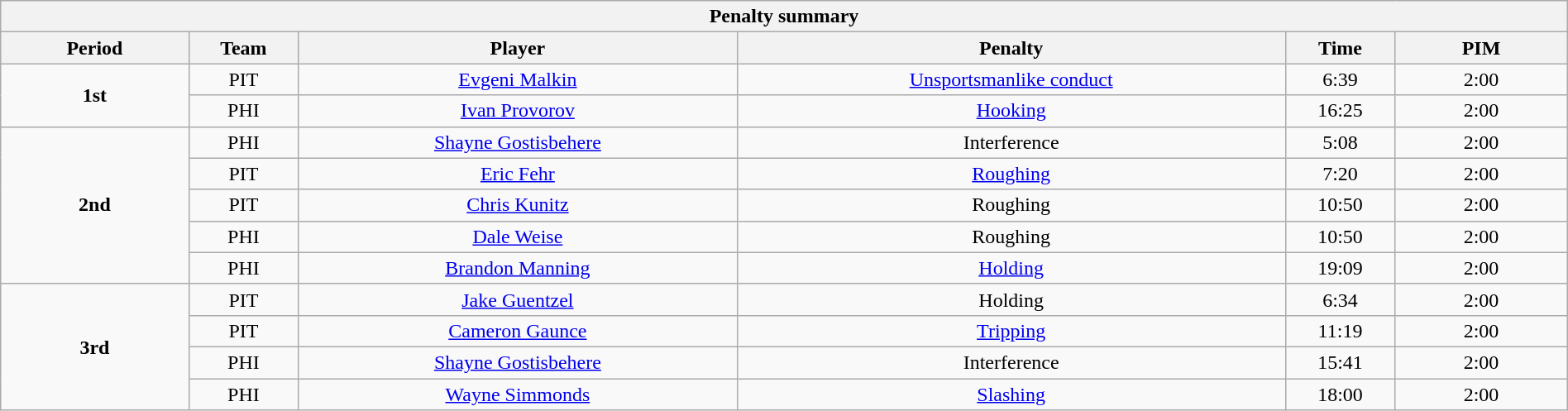<table style="width:100%;" class="wikitable">
<tr>
<th colspan=6>Penalty summary</th>
</tr>
<tr>
<th style="width:12%;">Period</th>
<th style="width:7%;">Team</th>
<th style="width:28%;">Player</th>
<th style="width:35%;">Penalty</th>
<th style="width:7%;">Time</th>
<th style="width:11%;">PIM</th>
</tr>
<tr>
<td align=center rowspan="2"><strong>1st</strong></td>
<td align=center>PIT</td>
<td align=center><a href='#'>Evgeni Malkin</a></td>
<td align=center><a href='#'>Unsportsmanlike conduct</a></td>
<td align=center>6:39</td>
<td align=center>2:00</td>
</tr>
<tr>
<td align=center>PHI</td>
<td align=center><a href='#'>Ivan Provorov</a></td>
<td align=center><a href='#'>Hooking</a></td>
<td align=center>16:25</td>
<td align=center>2:00</td>
</tr>
<tr>
<td align=center rowspan="5"><strong>2nd</strong></td>
<td align=center>PHI</td>
<td align=center><a href='#'>Shayne Gostisbehere</a></td>
<td align=center>Interference</td>
<td align=center>5:08</td>
<td align=center>2:00</td>
</tr>
<tr>
<td align=center>PIT</td>
<td align=center><a href='#'>Eric Fehr</a></td>
<td align=center><a href='#'>Roughing</a></td>
<td align=center>7:20</td>
<td align=center>2:00</td>
</tr>
<tr>
<td align=center>PIT</td>
<td align=center><a href='#'>Chris Kunitz</a></td>
<td align=center>Roughing</td>
<td align=center>10:50</td>
<td align=center>2:00</td>
</tr>
<tr>
<td align=center>PHI</td>
<td align=center><a href='#'>Dale Weise</a></td>
<td align=center>Roughing</td>
<td align=center>10:50</td>
<td align=center>2:00</td>
</tr>
<tr>
<td align=center>PHI</td>
<td align=center><a href='#'>Brandon Manning</a></td>
<td align=center><a href='#'>Holding</a></td>
<td align=center>19:09</td>
<td align=center>2:00</td>
</tr>
<tr>
<td align=center rowspan="4"><strong>3rd</strong></td>
<td align=center>PIT</td>
<td align=center><a href='#'>Jake Guentzel</a></td>
<td align=center>Holding</td>
<td align=center>6:34</td>
<td align=center>2:00</td>
</tr>
<tr>
<td align=center>PIT</td>
<td align=center><a href='#'>Cameron Gaunce</a></td>
<td align=center><a href='#'>Tripping</a></td>
<td align=center>11:19</td>
<td align=center>2:00</td>
</tr>
<tr>
<td align=center>PHI</td>
<td align=center><a href='#'>Shayne Gostisbehere</a></td>
<td align=center>Interference</td>
<td align=center>15:41</td>
<td align=center>2:00</td>
</tr>
<tr>
<td align=center>PHI</td>
<td align=center><a href='#'>Wayne Simmonds</a></td>
<td align=center><a href='#'>Slashing</a></td>
<td align=center>18:00</td>
<td align=center>2:00</td>
</tr>
</table>
